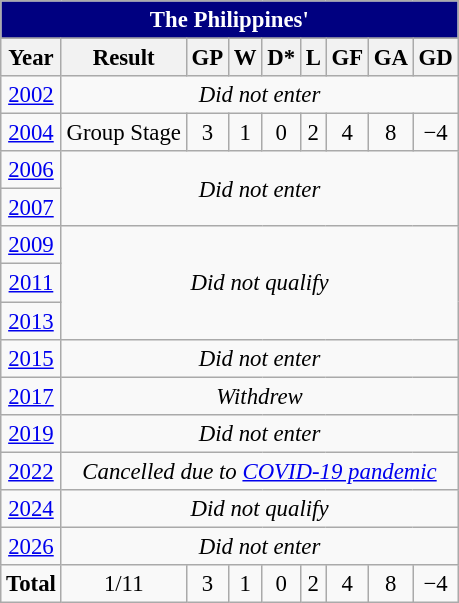<table class="wikitable" style="text-align: center; font-size:95%;">
<tr>
<th colspan="10" style="background:#000080; color: #FFFFFF;">The Philippines' <a href='#'></a></th>
</tr>
<tr>
</tr>
<tr>
<th>Year</th>
<th>Result</th>
<th>GP</th>
<th>W</th>
<th>D*</th>
<th>L</th>
<th>GF</th>
<th>GA</th>
<th>GD</th>
</tr>
<tr>
<td> <a href='#'>2002</a></td>
<td colspan=8><em>Did not enter</em></td>
</tr>
<tr>
<td> <a href='#'>2004</a></td>
<td>Group Stage</td>
<td>3</td>
<td>1</td>
<td>0</td>
<td>2</td>
<td>4</td>
<td>8</td>
<td>−4</td>
</tr>
<tr>
<td> <a href='#'>2006</a></td>
<td rowspan=2 colspan=8><em>Did not enter</em></td>
</tr>
<tr>
<td> <a href='#'>2007</a></td>
</tr>
<tr>
<td> <a href='#'>2009</a></td>
<td rowspan=3 colspan=8><em>Did not qualify</em></td>
</tr>
<tr>
<td> <a href='#'>2011</a></td>
</tr>
<tr>
<td> <a href='#'>2013</a></td>
</tr>
<tr>
<td> <a href='#'>2015</a></td>
<td colspan=8><em>Did not enter</em></td>
</tr>
<tr>
<td> <a href='#'>2017</a></td>
<td colspan=8><em>Withdrew</em></td>
</tr>
<tr>
<td> <a href='#'>2019</a></td>
<td colspan=8><em>Did not enter</em></td>
</tr>
<tr>
<td> <a href='#'>2022</a></td>
<td colspan=8><em>Cancelled due to <a href='#'>COVID-19 pandemic</a></em></td>
</tr>
<tr>
<td> <a href='#'>2024</a></td>
<td colspan=8><em>Did not qualify</em></td>
</tr>
<tr>
<td> <a href='#'>2026</a></td>
<td colspan=8><em>Did not enter</em></td>
</tr>
<tr>
<td><strong>Total</strong></td>
<td>1/11</td>
<td>3</td>
<td>1</td>
<td>0</td>
<td>2</td>
<td>4</td>
<td>8</td>
<td>−4</td>
</tr>
</table>
